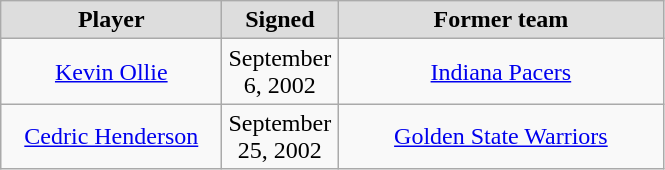<table class="wikitable" style="text-align: center">
<tr style="text-align:center; background:#ddd;">
<td style="width:140px"><strong>Player</strong></td>
<td style="width:70px"><strong>Signed</strong></td>
<td style="width:210px"><strong>Former team</strong></td>
</tr>
<tr>
<td><a href='#'>Kevin Ollie</a><br></td>
<td>September 6, 2002</td>
<td><a href='#'>Indiana Pacers</a></td>
</tr>
<tr>
<td><a href='#'>Cedric Henderson</a></td>
<td>September 25, 2002</td>
<td><a href='#'>Golden State Warriors</a></td>
</tr>
</table>
